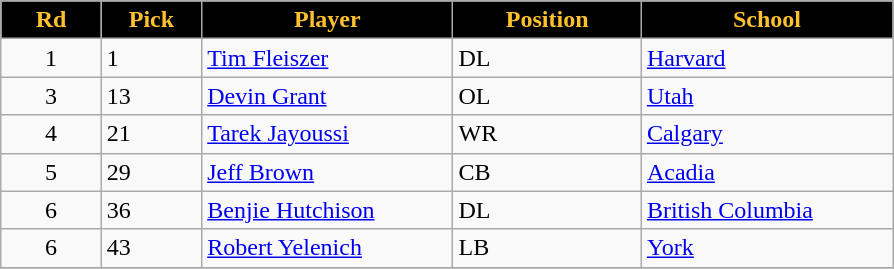<table class="wikitable sortable">
<tr>
<th style="background:#000000;color:#FFC12D;"  width="8%">Rd</th>
<th style="background:#000000;color:#FFC12D;"  width="8%">Pick</th>
<th style="background:#000000;color:#FFC12D;"  width="20%">Player</th>
<th style="background:#000000;color:#FFC12D;"  width="15%">Position</th>
<th style="background:#000000;color:#FFC12D;"  width="20%">School</th>
</tr>
<tr>
<td align=center>1</td>
<td>1</td>
<td><a href='#'>Tim Fleiszer</a></td>
<td>DL</td>
<td><a href='#'>Harvard</a></td>
</tr>
<tr>
<td align=center>3</td>
<td>13</td>
<td><a href='#'>Devin Grant</a></td>
<td>OL</td>
<td><a href='#'>Utah</a></td>
</tr>
<tr>
<td align=center>4</td>
<td>21</td>
<td><a href='#'>Tarek Jayoussi</a></td>
<td>WR</td>
<td><a href='#'>Calgary</a></td>
</tr>
<tr>
<td align=center>5</td>
<td>29</td>
<td><a href='#'>Jeff Brown</a></td>
<td>CB</td>
<td><a href='#'>Acadia</a></td>
</tr>
<tr>
<td align=center>6</td>
<td>36</td>
<td><a href='#'>Benjie Hutchison</a></td>
<td>DL</td>
<td><a href='#'>British Columbia</a></td>
</tr>
<tr>
<td align=center>6</td>
<td>43</td>
<td><a href='#'>Robert Yelenich</a></td>
<td>LB</td>
<td><a href='#'>York</a></td>
</tr>
<tr>
</tr>
</table>
